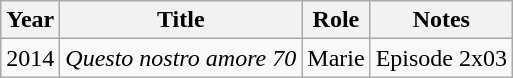<table class="wikitable sortable">
<tr>
<th>Year</th>
<th>Title</th>
<th>Role</th>
<th class="unsortable">Notes</th>
</tr>
<tr>
<td>2014</td>
<td><em>Questo nostro amore 70</em></td>
<td>Marie</td>
<td>Episode 2x03</td>
</tr>
</table>
